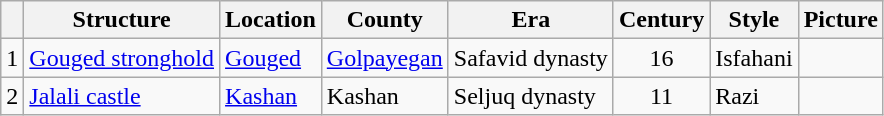<table class="sortable wikitable">
<tr>
<th></th>
<th>Structure</th>
<th>Location</th>
<th>County</th>
<th>Era</th>
<th>Century</th>
<th>Style</th>
<th>Picture</th>
</tr>
<tr>
<td>1</td>
<td><a href='#'>Gouged stronghold</a></td>
<td><a href='#'>Gouged</a></td>
<td><a href='#'>Golpayegan</a></td>
<td>Safavid dynasty</td>
<td align="center">16</td>
<td>Isfahani</td>
<td></td>
</tr>
<tr>
<td>2</td>
<td><a href='#'>Jalali castle</a></td>
<td><a href='#'>Kashan</a></td>
<td>Kashan</td>
<td>Seljuq dynasty</td>
<td align="center">11</td>
<td>Razi</td>
<td></td>
</tr>
</table>
